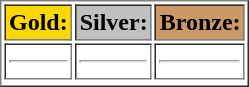<table border="1" Cellpadding="2">
<tr>
<td !align="center" bgcolor="gold"><strong>Gold:</strong></td>
<td !align="center" bgcolor="silver"><strong>Silver:</strong></td>
<td !align="center" bgcolor="#CC9966"><strong>Bronze:</strong></td>
</tr>
<tr valign=top>
<td><hr></td>
<td><hr></td>
<td><hr></td>
</tr>
<tr>
</tr>
</table>
